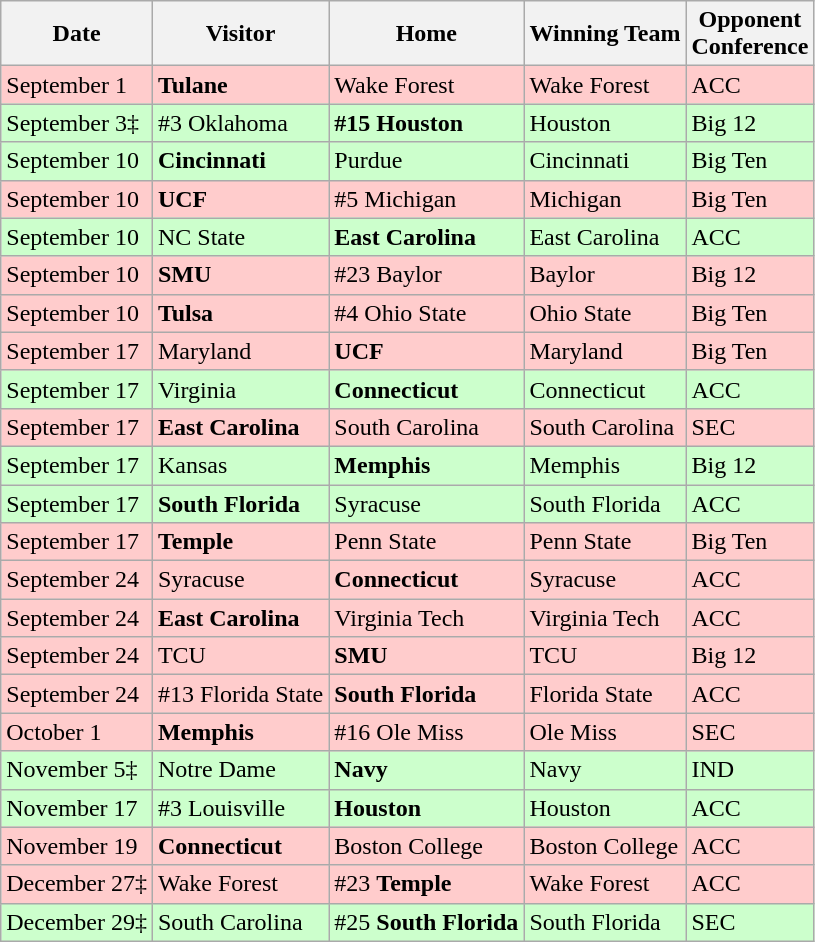<table class="wikitable">
<tr>
<th>Date</th>
<th>Visitor</th>
<th>Home</th>
<th>Winning Team</th>
<th>Opponent<br>Conference</th>
</tr>
<tr bgcolor=#ffcccc>
<td>September 1</td>
<td><strong>Tulane</strong></td>
<td>Wake Forest</td>
<td>Wake Forest</td>
<td>ACC</td>
</tr>
<tr bgcolor=#ccffcc>
<td>September 3‡</td>
<td>#3 Oklahoma</td>
<td><strong>#15 Houston</strong></td>
<td>Houston</td>
<td>Big 12</td>
</tr>
<tr bgcolor=#ccffcc>
<td>September 10</td>
<td><strong>Cincinnati</strong></td>
<td>Purdue</td>
<td>Cincinnati</td>
<td>Big Ten</td>
</tr>
<tr bgcolor=#ffcccc>
<td>September 10</td>
<td><strong>UCF</strong></td>
<td>#5 Michigan</td>
<td>Michigan</td>
<td>Big Ten</td>
</tr>
<tr bgcolor=#ccffcc>
<td>September 10</td>
<td>NC State</td>
<td><strong>East Carolina</strong></td>
<td>East Carolina</td>
<td>ACC</td>
</tr>
<tr bgcolor=#ffcccc>
<td>September 10</td>
<td><strong>SMU</strong></td>
<td>#23 Baylor</td>
<td>Baylor</td>
<td>Big 12</td>
</tr>
<tr bgcolor=#ffcccc>
<td>September 10</td>
<td><strong>Tulsa</strong></td>
<td>#4 Ohio State</td>
<td>Ohio State</td>
<td>Big Ten</td>
</tr>
<tr bgcolor=#ffcccc>
<td>September 17</td>
<td>Maryland</td>
<td><strong>UCF</strong></td>
<td>Maryland</td>
<td>Big Ten</td>
</tr>
<tr bgcolor=#ccffcc>
<td>September 17</td>
<td>Virginia</td>
<td><strong>Connecticut</strong></td>
<td>Connecticut</td>
<td>ACC</td>
</tr>
<tr bgcolor=#ffcccc>
<td>September 17</td>
<td><strong>East Carolina</strong></td>
<td>South Carolina</td>
<td>South Carolina</td>
<td>SEC</td>
</tr>
<tr bgcolor=#ccffcc>
<td>September 17</td>
<td>Kansas</td>
<td><strong>Memphis</strong></td>
<td>Memphis</td>
<td>Big 12</td>
</tr>
<tr bgcolor=#ccffcc>
<td>September 17</td>
<td><strong>South Florida</strong></td>
<td>Syracuse</td>
<td>South Florida</td>
<td>ACC</td>
</tr>
<tr bgcolor=#ffcccc>
<td>September 17</td>
<td><strong>Temple</strong></td>
<td>Penn State</td>
<td>Penn State</td>
<td>Big Ten</td>
</tr>
<tr bgcolor=#ffcccc>
<td>September 24</td>
<td>Syracuse</td>
<td><strong>Connecticut</strong></td>
<td>Syracuse</td>
<td>ACC</td>
</tr>
<tr bgcolor=#ffcccc>
<td>September 24</td>
<td><strong>East Carolina</strong></td>
<td>Virginia Tech</td>
<td>Virginia Tech</td>
<td>ACC</td>
</tr>
<tr bgcolor=#ffcccc>
<td>September 24</td>
<td>TCU</td>
<td><strong>SMU</strong></td>
<td>TCU</td>
<td>Big 12</td>
</tr>
<tr bgcolor=#ffcccc>
<td>September 24</td>
<td>#13 Florida State</td>
<td><strong>South Florida</strong></td>
<td>Florida State</td>
<td>ACC</td>
</tr>
<tr bgcolor=#ffcccc>
<td>October 1</td>
<td><strong>Memphis</strong></td>
<td>#16 Ole Miss</td>
<td>Ole Miss</td>
<td>SEC</td>
</tr>
<tr bgcolor=#ccffcc>
<td>November 5‡</td>
<td>Notre Dame</td>
<td><strong>Navy</strong></td>
<td>Navy</td>
<td>IND</td>
</tr>
<tr bgcolor=#ccffcc>
<td>November 17</td>
<td>#3 Louisville</td>
<td><strong>Houston</strong></td>
<td>Houston</td>
<td>ACC</td>
</tr>
<tr bgcolor=ffcccc>
<td>November 19</td>
<td><strong>Connecticut</strong></td>
<td>Boston College</td>
<td>Boston College</td>
<td>ACC</td>
</tr>
<tr bgcolor=ffcccc>
<td>December 27‡</td>
<td>Wake Forest</td>
<td>#23 <strong>Temple</strong></td>
<td>Wake Forest</td>
<td>ACC</td>
</tr>
<tr bgcolor=#ccffcc>
<td>December 29‡</td>
<td>South Carolina</td>
<td>#25 <strong>South Florida</strong></td>
<td>South Florida</td>
<td>SEC</td>
</tr>
</table>
